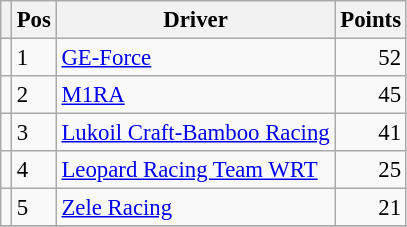<table class="wikitable" style="font-size: 95%;">
<tr>
<th></th>
<th>Pos</th>
<th>Driver</th>
<th>Points</th>
</tr>
<tr>
<td align="left"></td>
<td>1</td>
<td> <a href='#'>GE-Force</a></td>
<td align="right">52</td>
</tr>
<tr>
<td align="left"></td>
<td>2</td>
<td> <a href='#'>M1RA</a></td>
<td align="right">45</td>
</tr>
<tr>
<td align="left"></td>
<td>3</td>
<td> <a href='#'>Lukoil Craft-Bamboo Racing</a></td>
<td align="right">41</td>
</tr>
<tr>
<td align="left"></td>
<td>4</td>
<td> <a href='#'>Leopard Racing Team WRT</a></td>
<td align="right">25</td>
</tr>
<tr>
<td align="left"></td>
<td>5</td>
<td> <a href='#'>Zele Racing</a></td>
<td align="right">21</td>
</tr>
<tr>
</tr>
</table>
